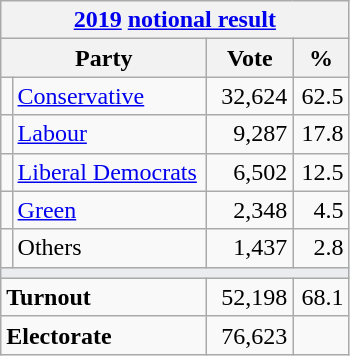<table class="wikitable">
<tr>
<th colspan="4"><a href='#'>2019</a> <a href='#'>notional result</a></th>
</tr>
<tr>
<th bgcolor="#DDDDFF" width="130px" colspan="2">Party</th>
<th bgcolor="#DDDDFF" width="50px">Vote</th>
<th bgcolor="#DDDDFF" width="30px">%</th>
</tr>
<tr>
<td></td>
<td><a href='#'>Conservative</a></td>
<td align=right>32,624</td>
<td align=right>62.5</td>
</tr>
<tr>
<td></td>
<td><a href='#'>Labour</a></td>
<td align=right>9,287</td>
<td align=right>17.8</td>
</tr>
<tr>
<td></td>
<td><a href='#'>Liberal Democrats</a></td>
<td align=right>6,502</td>
<td align=right>12.5</td>
</tr>
<tr>
<td></td>
<td><a href='#'>Green</a></td>
<td align=right>2,348</td>
<td align=right>4.5</td>
</tr>
<tr>
<td></td>
<td>Others</td>
<td align=right>1,437</td>
<td align=right>2.8</td>
</tr>
<tr>
<td colspan="4" bgcolor="#EAECF0"></td>
</tr>
<tr>
<td colspan="2"><strong>Turnout</strong></td>
<td align=right>52,198</td>
<td align=right>68.1</td>
</tr>
<tr>
<td colspan="2"><strong>Electorate</strong></td>
<td align=right>76,623</td>
</tr>
</table>
